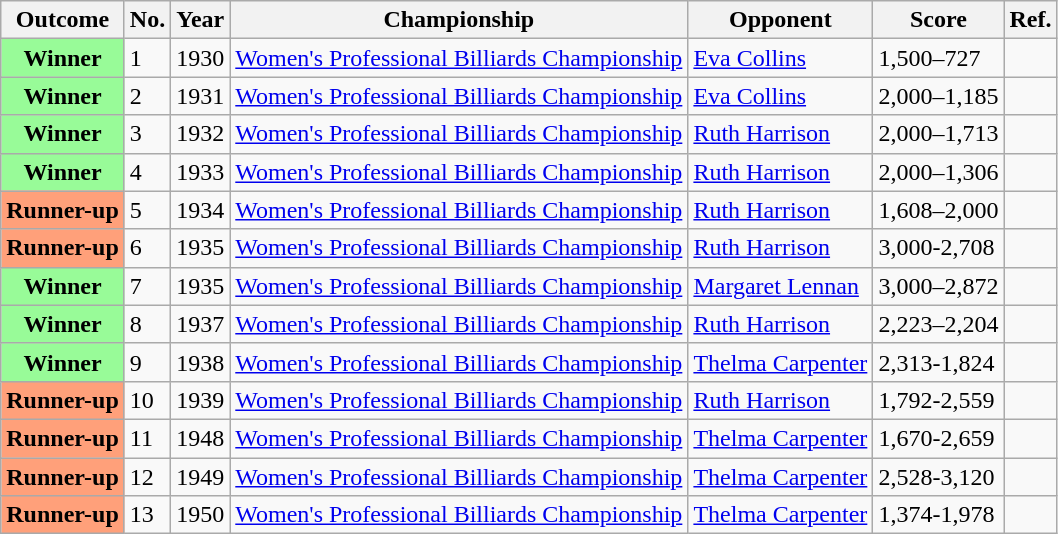<table class="wikitable">
<tr>
<th>Outcome</th>
<th>No.</th>
<th>Year</th>
<th>Championship</th>
<th>Opponent</th>
<th>Score</th>
<th>Ref.</th>
</tr>
<tr>
<th scope="row" style="background:#98FB98">Winner</th>
<td>1</td>
<td>1930</td>
<td><a href='#'>Women's Professional Billiards Championship</a></td>
<td><a href='#'>Eva Collins</a></td>
<td>1,500–727</td>
<td></td>
</tr>
<tr>
<th scope="row" style="background:#98FB98">Winner</th>
<td>2</td>
<td>1931</td>
<td><a href='#'>Women's Professional Billiards Championship</a></td>
<td><a href='#'>Eva Collins</a></td>
<td>2,000–1,185</td>
<td></td>
</tr>
<tr>
<th scope="row" style="background:#98FB98">Winner</th>
<td>3</td>
<td>1932</td>
<td><a href='#'>Women's Professional Billiards Championship</a></td>
<td><a href='#'>Ruth Harrison</a></td>
<td>2,000–1,713</td>
<td></td>
</tr>
<tr>
<th scope="row" style="background:#98FB98">Winner</th>
<td>4</td>
<td>1933</td>
<td><a href='#'>Women's Professional Billiards Championship</a></td>
<td><a href='#'>Ruth Harrison</a></td>
<td>2,000–1,306</td>
<td></td>
</tr>
<tr>
<th scope="row" style="background:#ffa07a;">Runner-up</th>
<td>5</td>
<td>1934</td>
<td><a href='#'>Women's Professional Billiards Championship</a></td>
<td><a href='#'>Ruth Harrison</a></td>
<td>1,608–2,000</td>
<td></td>
</tr>
<tr>
<th scope="row" style="background:#ffa07a;">Runner-up</th>
<td>6</td>
<td>1935</td>
<td><a href='#'>Women's Professional Billiards Championship</a></td>
<td><a href='#'>Ruth Harrison</a></td>
<td>3,000-2,708</td>
<td></td>
</tr>
<tr>
<th scope="row" style="background:#98FB98">Winner</th>
<td>7</td>
<td>1935</td>
<td><a href='#'>Women's Professional Billiards Championship</a></td>
<td><a href='#'>Margaret Lennan</a></td>
<td>3,000–2,872</td>
<td></td>
</tr>
<tr>
<th scope="row" style="background:#98FB98">Winner</th>
<td>8</td>
<td>1937</td>
<td><a href='#'>Women's Professional Billiards Championship</a></td>
<td><a href='#'>Ruth Harrison</a></td>
<td>2,223–2,204</td>
<td></td>
</tr>
<tr>
<th scope="row" style="background:#98FB98">Winner</th>
<td>9</td>
<td>1938</td>
<td><a href='#'>Women's Professional Billiards Championship</a></td>
<td><a href='#'>Thelma Carpenter</a></td>
<td>2,313-1,824</td>
<td></td>
</tr>
<tr>
<th scope="row" style="background:#ffa07a;">Runner-up</th>
<td>10</td>
<td>1939</td>
<td><a href='#'>Women's Professional Billiards Championship</a></td>
<td><a href='#'>Ruth Harrison</a></td>
<td>1,792-2,559</td>
<td></td>
</tr>
<tr>
<th scope="row" style="background:#ffa07a;">Runner-up</th>
<td>11</td>
<td>1948</td>
<td><a href='#'>Women's Professional Billiards Championship</a></td>
<td><a href='#'>Thelma Carpenter</a></td>
<td>1,670-2,659</td>
<td></td>
</tr>
<tr>
<th scope="row" style="background:#ffa07a;">Runner-up</th>
<td>12</td>
<td>1949</td>
<td><a href='#'>Women's Professional Billiards Championship</a></td>
<td><a href='#'>Thelma Carpenter</a></td>
<td>2,528-3,120</td>
<td></td>
</tr>
<tr>
<th scope="row" style="background:#ffa07a;">Runner-up</th>
<td>13</td>
<td>1950</td>
<td><a href='#'>Women's Professional Billiards Championship</a></td>
<td><a href='#'>Thelma Carpenter</a></td>
<td>1,374-1,978</td>
<td></td>
</tr>
</table>
